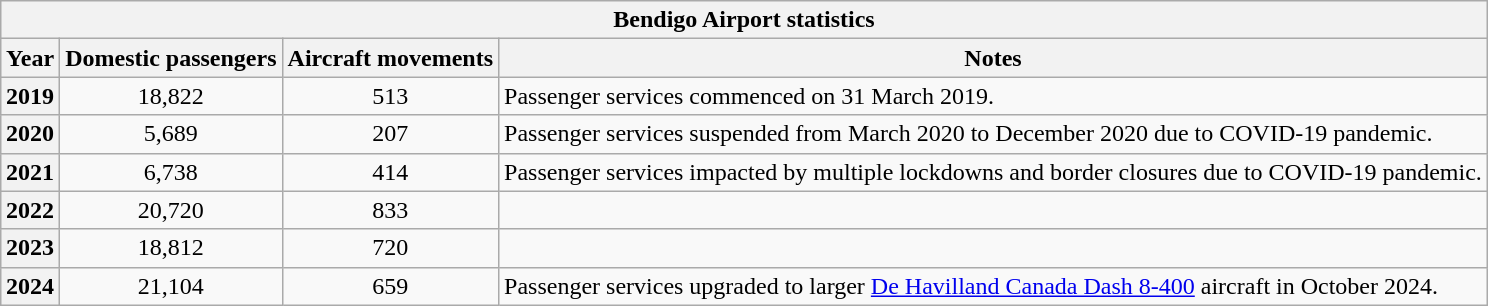<table class="wikitable" style="margin:1em auto; text-size:100%; text-align:center">
<tr>
<th style="text-align:center;" colspan="5">Bendigo Airport statistics</th>
</tr>
<tr>
<th>Year</th>
<th>Domestic passengers</th>
<th>Aircraft movements</th>
<th>Notes</th>
</tr>
<tr>
<th>2019</th>
<td>18,822</td>
<td>513</td>
<td style="text-align:left;">Passenger services commenced on 31 March 2019.</td>
</tr>
<tr>
<th>2020</th>
<td>5,689</td>
<td>207</td>
<td style="text-align:left;">Passenger services suspended from March 2020 to December 2020 due to COVID-19 pandemic.</td>
</tr>
<tr>
<th>2021</th>
<td>6,738</td>
<td>414</td>
<td style="text-align:left;">Passenger services impacted by multiple lockdowns and border closures due to COVID-19 pandemic.</td>
</tr>
<tr>
<th>2022</th>
<td>20,720</td>
<td>833</td>
<td style="text-align:left;"></td>
</tr>
<tr>
<th>2023</th>
<td>18,812</td>
<td>720</td>
<td style="text-align:left;"></td>
</tr>
<tr>
<th>2024</th>
<td>21,104</td>
<td>659</td>
<td style="text-align:left;">Passenger services upgraded to larger <a href='#'>De Havilland Canada Dash 8-400</a> aircraft in October 2024.</td>
</tr>
</table>
